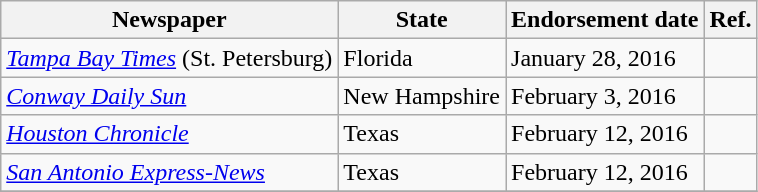<table class="wikitable sortable">
<tr valign=bottom>
<th>Newspaper</th>
<th>State</th>
<th>Endorsement date</th>
<th>Ref.</th>
</tr>
<tr>
<td><em><a href='#'>Tampa Bay Times</a></em> (St. Petersburg)</td>
<td>Florida</td>
<td>January 28, 2016</td>
<td></td>
</tr>
<tr>
<td><em><a href='#'>Conway Daily Sun</a></em></td>
<td>New Hampshire</td>
<td>February 3, 2016</td>
<td></td>
</tr>
<tr>
<td><em><a href='#'>Houston Chronicle</a></em></td>
<td>Texas</td>
<td>February 12, 2016</td>
<td></td>
</tr>
<tr>
<td><em><a href='#'>San Antonio Express-News</a></em></td>
<td>Texas</td>
<td>February 12, 2016</td>
<td></td>
</tr>
<tr>
</tr>
</table>
